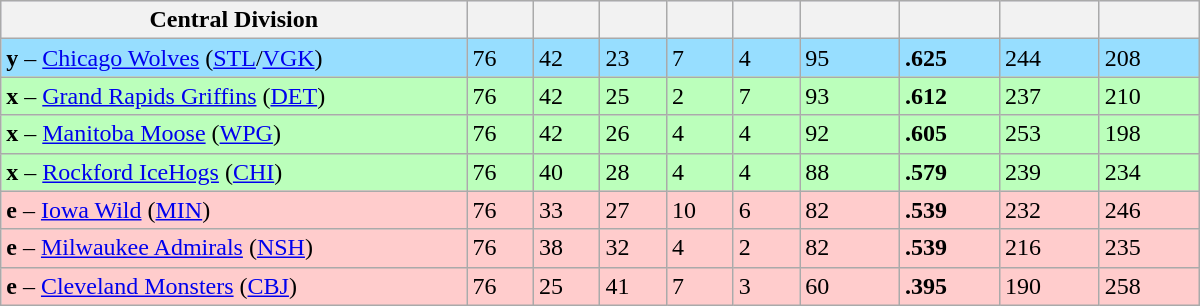<table class="wikitable" style="width:50em">
<tr bgcolor="#DDDDFF">
<th width="35%">Central Division</th>
<th width="5%"></th>
<th width="5%"></th>
<th width="5%"></th>
<th width="5%"></th>
<th width="5%"></th>
<th width="7.5%"></th>
<th width="7.5%"></th>
<th width="7.5%"></th>
<th width="7.5%"></th>
</tr>
<tr bgcolor=#97DEFF>
<td><strong>y</strong> – <a href='#'>Chicago Wolves</a> (<a href='#'>STL</a>/<a href='#'>VGK</a>)</td>
<td>76</td>
<td>42</td>
<td>23</td>
<td>7</td>
<td>4</td>
<td>95</td>
<td><strong>.625</strong></td>
<td>244</td>
<td>208</td>
</tr>
<tr bgcolor=#bbffbb>
<td><strong>x</strong> – <a href='#'>Grand Rapids Griffins</a> (<a href='#'>DET</a>)</td>
<td>76</td>
<td>42</td>
<td>25</td>
<td>2</td>
<td>7</td>
<td>93</td>
<td><strong>.612</strong></td>
<td>237</td>
<td>210</td>
</tr>
<tr bgcolor=#bbffbb>
<td><strong>x</strong> – <a href='#'>Manitoba Moose</a> (<a href='#'>WPG</a>)</td>
<td>76</td>
<td>42</td>
<td>26</td>
<td>4</td>
<td>4</td>
<td>92</td>
<td><strong>.605</strong></td>
<td>253</td>
<td>198</td>
</tr>
<tr bgcolor=#bbffbb>
<td><strong>x</strong> – <a href='#'>Rockford IceHogs</a> (<a href='#'>CHI</a>)</td>
<td>76</td>
<td>40</td>
<td>28</td>
<td>4</td>
<td>4</td>
<td>88</td>
<td><strong>.579</strong></td>
<td>239</td>
<td>234</td>
</tr>
<tr bgcolor=#ffcccc>
<td><strong>e</strong> – <a href='#'>Iowa Wild</a> (<a href='#'>MIN</a>)</td>
<td>76</td>
<td>33</td>
<td>27</td>
<td>10</td>
<td>6</td>
<td>82</td>
<td><strong>.539</strong></td>
<td>232</td>
<td>246</td>
</tr>
<tr bgcolor=#ffcccc>
<td><strong>e</strong> – <a href='#'>Milwaukee Admirals</a> (<a href='#'>NSH</a>)</td>
<td>76</td>
<td>38</td>
<td>32</td>
<td>4</td>
<td>2</td>
<td>82</td>
<td><strong>.539</strong></td>
<td>216</td>
<td>235</td>
</tr>
<tr bgcolor=#ffcccc>
<td><strong>e</strong> –  <a href='#'>Cleveland Monsters</a> (<a href='#'>CBJ</a>)</td>
<td>76</td>
<td>25</td>
<td>41</td>
<td>7</td>
<td>3</td>
<td>60</td>
<td><strong>.395</strong></td>
<td>190</td>
<td>258</td>
</tr>
</table>
